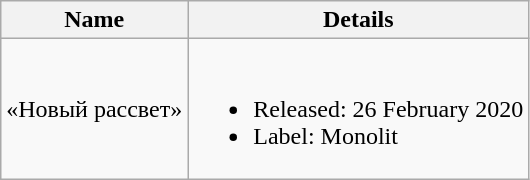<table class="wikitable">
<tr>
<th>Name</th>
<th>Details</th>
</tr>
<tr>
<td>«Новый рассвет»</td>
<td><br><ul><li>Released: 26 February 2020</li><li>Label: Monolit</li></ul></td>
</tr>
</table>
